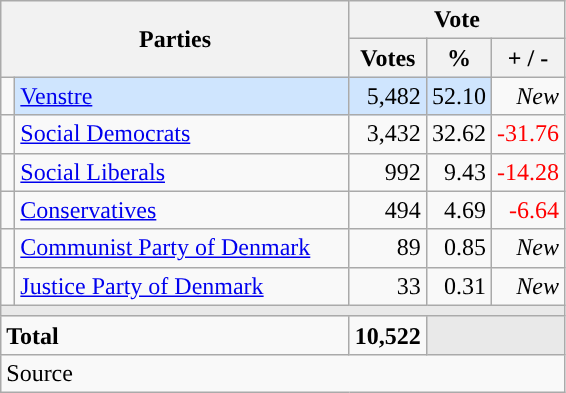<table class="wikitable" style="text-align:right;">
<tr>
<th style="text-align:centre;" rowspan="2" colspan="2" width="225">Parties</th>
<th colspan="3">Vote</th>
</tr>
<tr>
<th width="15">Votes</th>
<th width="15">%</th>
<th width="15">+ / -</th>
</tr>
<tr>
<td width="2" style="color:inherit;background:"></td>
<td bgcolor=#cfe5fe  align="left"><a href='#'>Venstre</a></td>
<td bgcolor=#cfe5fe>5,482</td>
<td bgcolor=#cfe5fe>52.10</td>
<td><em>New</em></td>
</tr>
<tr>
<td width="2" style="color:inherit;background:"></td>
<td align="left"><a href='#'>Social Democrats</a></td>
<td>3,432</td>
<td>32.62</td>
<td style=color:red;>-31.76</td>
</tr>
<tr>
<td width="2" style="color:inherit;background:"></td>
<td align="left"><a href='#'>Social Liberals</a></td>
<td>992</td>
<td>9.43</td>
<td style=color:red;>-14.28</td>
</tr>
<tr>
<td width="2" style="color:inherit;background:"></td>
<td align="left"><a href='#'>Conservatives</a></td>
<td>494</td>
<td>4.69</td>
<td style=color:red;>-6.64</td>
</tr>
<tr>
<td width="2" style="color:inherit;background:"></td>
<td align="left"><a href='#'>Communist Party of Denmark</a></td>
<td>89</td>
<td>0.85</td>
<td><em>New</em></td>
</tr>
<tr>
<td width="2" style="color:inherit;background:"></td>
<td align="left"><a href='#'>Justice Party of Denmark</a></td>
<td>33</td>
<td>0.31</td>
<td><em>New</em></td>
</tr>
<tr>
<td colspan="7" bgcolor="#E9E9E9"></td>
</tr>
<tr>
<td align="left" colspan="2"><strong>Total</strong></td>
<td><strong>10,522</strong></td>
<td bgcolor="#E9E9E9" colspan="2"></td>
</tr>
<tr>
<td align="left" colspan="6">Source</td>
</tr>
</table>
